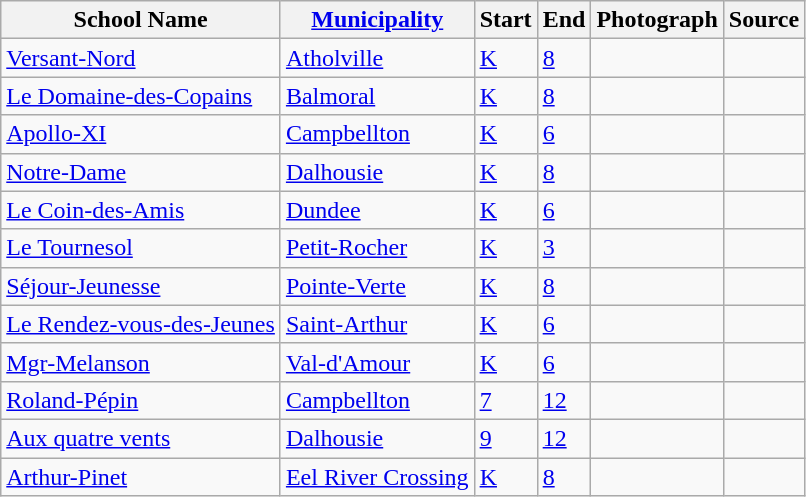<table class="wikitable sortable">
<tr>
<th>School Name</th>
<th><a href='#'>Municipality</a></th>
<th>Start</th>
<th>End</th>
<th>Photograph</th>
<th>Source</th>
</tr>
<tr>
<td><a href='#'>Versant-Nord</a></td>
<td><a href='#'>Atholville</a></td>
<td><a href='#'>K</a></td>
<td><a href='#'>8</a></td>
<td></td>
<td></td>
</tr>
<tr>
<td><a href='#'>Le Domaine-des-Copains</a></td>
<td><a href='#'>Balmoral</a></td>
<td><a href='#'>K</a></td>
<td><a href='#'>8</a></td>
<td></td>
<td></td>
</tr>
<tr>
<td><a href='#'>Apollo-XI</a></td>
<td><a href='#'>Campbellton</a></td>
<td><a href='#'>K</a></td>
<td><a href='#'>6</a></td>
<td></td>
<td></td>
</tr>
<tr>
<td><a href='#'>Notre-Dame</a></td>
<td><a href='#'>Dalhousie</a></td>
<td><a href='#'>K</a></td>
<td><a href='#'>8</a></td>
<td></td>
<td></td>
</tr>
<tr>
<td><a href='#'>Le Coin-des-Amis</a></td>
<td><a href='#'>Dundee</a></td>
<td><a href='#'>K</a></td>
<td><a href='#'>6</a></td>
<td></td>
<td></td>
</tr>
<tr>
<td><a href='#'>Le Tournesol</a></td>
<td><a href='#'>Petit-Rocher</a></td>
<td><a href='#'>K</a></td>
<td><a href='#'>3</a></td>
<td></td>
<td></td>
</tr>
<tr>
<td><a href='#'>Séjour-Jeunesse</a></td>
<td><a href='#'>Pointe-Verte</a></td>
<td><a href='#'>K</a></td>
<td><a href='#'>8</a></td>
<td></td>
<td></td>
</tr>
<tr>
<td><a href='#'>Le Rendez-vous-des-Jeunes</a></td>
<td><a href='#'>Saint-Arthur</a></td>
<td><a href='#'>K</a></td>
<td><a href='#'>6</a></td>
<td></td>
<td></td>
</tr>
<tr>
<td><a href='#'>Mgr-Melanson</a></td>
<td><a href='#'>Val-d'Amour</a></td>
<td><a href='#'>K</a></td>
<td><a href='#'>6</a></td>
<td></td>
<td></td>
</tr>
<tr>
<td><a href='#'>Roland-Pépin</a></td>
<td><a href='#'>Campbellton</a></td>
<td><a href='#'>7</a></td>
<td><a href='#'>12</a></td>
<td></td>
<td></td>
</tr>
<tr>
<td><a href='#'>Aux quatre vents</a></td>
<td><a href='#'>Dalhousie</a></td>
<td><a href='#'>9</a></td>
<td><a href='#'>12</a></td>
<td></td>
<td></td>
</tr>
<tr>
<td><a href='#'>Arthur-Pinet</a></td>
<td><a href='#'>Eel River Crossing</a></td>
<td><a href='#'>K</a></td>
<td><a href='#'>8</a></td>
<td></td>
<td></td>
</tr>
</table>
